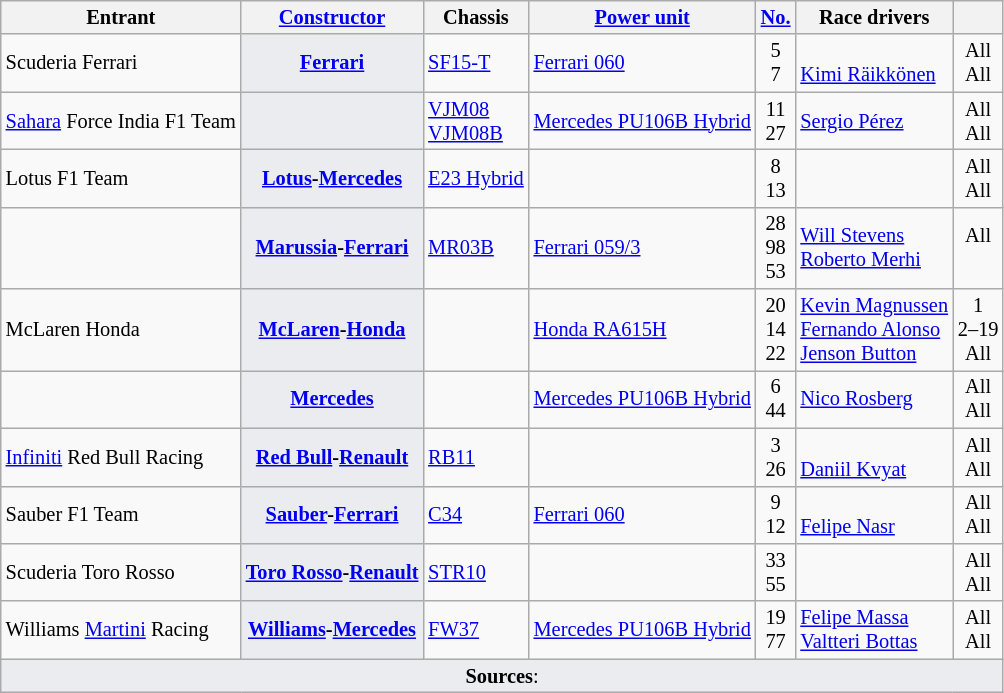<table class="sortable wikitable" style="font-size:85%;">
<tr>
<th class="unsortable" scope="column">Entrant</th>
<th scope="column"><a href='#'>Constructor</a></th>
<th class="unsortable" scope="column">Chassis</th>
<th scope="column"><a href='#'>Power unit</a></th>
<th scope="column" class="unsortable"><a href='#'>No.</a></th>
<th class="unsortable" scope="column">Race drivers</th>
<th class="unsortable" scope="column"></th>
</tr>
<tr>
<td> Scuderia Ferrari</td>
<td style="background-color:#EAECF0;text-align:center"><strong><a href='#'>Ferrari</a></strong></td>
<td><a href='#'>SF15-T</a></td>
<td><a href='#'>Ferrari 060</a></td>
<td data-sort-value="5" align="center">5<br>7</td>
<td><br> <a href='#'>Kimi Räikkönen</a></td>
<td align="center">All<br>All</td>
</tr>
<tr>
<td> <a href='#'>Sahara</a> Force India F1 Team</td>
<td style="background-color:#EAECF0;text-align:center"></td>
<td><a href='#'>VJM08</a><br><a href='#'>VJM08B</a></td>
<td><a href='#'>Mercedes PU106B Hybrid</a></td>
<td data-sort-value="11" align="center">11<br>27</td>
<td> <a href='#'>Sergio Pérez</a><br></td>
<td align="center">All<br>All</td>
</tr>
<tr>
<td> Lotus F1 Team</td>
<td style="background-color:#EAECF0;text-align:center"><strong><a href='#'>Lotus</a>-<a href='#'>Mercedes</a></strong></td>
<td><a href='#'>E23 Hybrid</a></td>
<td><a href='#'></a></td>
<td data-sort-value="8" align="center">8<br>13</td>
<td style="padding-right:24px"><br></td>
<td align="center">All<br>All</td>
</tr>
<tr>
<td> </td>
<td style="background-color:#EAECF0;text-align:center"><strong><a href='#'>Marussia</a>-<a href='#'>Ferrari</a></strong></td>
<td><a href='#'>MR03B</a></td>
<td><a href='#'>Ferrari 059/3</a></td>
<td data-sort-value="28" align="center">28<br>98<br>53</td>
<td> <a href='#'>Will Stevens</a><br> <a href='#'>Roberto Merhi</a><br></td>
<td align="center">All<br><br></td>
</tr>
<tr>
<td> McLaren Honda</td>
<td style="background-color:#EAECF0;text-align:center"><strong><a href='#'>McLaren</a>-<a href='#'>Honda</a></strong></td>
<td></td>
<td><a href='#'>Honda RA615H</a></td>
<td data-sort-value="14" align="center">20<br>14<br>22</td>
<td> <a href='#'>Kevin Magnussen</a><br> <a href='#'>Fernando Alonso</a><br> <a href='#'>Jenson Button</a></td>
<td align="center">1<br>2–19<br>All</td>
</tr>
<tr>
<td style="padding-right:24px"></td>
<td style="background-color:#EAECF0;text-align:center"><strong><a href='#'>Mercedes</a></strong></td>
<td></td>
<td><a href='#'>Mercedes PU106B Hybrid</a></td>
<td data-sort-value="6" align="center">6<br>44</td>
<td> <a href='#'>Nico Rosberg</a><br></td>
<td align="center">All<br>All</td>
</tr>
<tr>
<td> <a href='#'>Infiniti</a> Red Bull Racing</td>
<td style="background-color:#EAECF0;text-align:center"><strong><a href='#'>Red Bull</a>-<a href='#'>Renault</a></strong></td>
<td><a href='#'>RB11</a></td>
<td><a href='#'></a></td>
<td data-sort-value="3" align="center">3<br>26</td>
<td><br> <a href='#'>Daniil Kvyat</a></td>
<td align="center">All<br>All</td>
</tr>
<tr>
<td> Sauber F1 Team</td>
<td style="background-color:#EAECF0;text-align:center"><strong><a href='#'>Sauber</a>-<a href='#'>Ferrari</a></strong></td>
<td><a href='#'>C34</a></td>
<td><a href='#'>Ferrari 060</a></td>
<td data-sort-value="9" align="center">9<br>12</td>
<td><br> <a href='#'>Felipe Nasr</a></td>
<td align="center">All<br>All</td>
</tr>
<tr>
<td> Scuderia Toro Rosso</td>
<td style="background-color:#EAECF0;text-align:center"><strong><a href='#'>Toro Rosso</a>-<a href='#'>Renault</a></strong></td>
<td><a href='#'>STR10</a></td>
<td><a href='#'></a></td>
<td data-sort-value="33" align="center">33<br>55</td>
<td><br></td>
<td align="center">All<br>All</td>
</tr>
<tr>
<td> Williams <a href='#'>Martini</a> Racing</td>
<td style="background-color:#EAECF0;text-align:center"><strong><a href='#'>Williams</a>-<a href='#'>Mercedes</a></strong></td>
<td><a href='#'>FW37</a></td>
<td><a href='#'>Mercedes PU106B Hybrid</a></td>
<td data-sort-value="19" align="center">19<br>77</td>
<td> <a href='#'>Felipe Massa</a><br> <a href='#'>Valtteri Bottas</a></td>
<td align="center">All<br>All</td>
</tr>
<tr class="sortbottom">
<td colspan="8" style="background-color:#EAECF0;text-align:center"><strong>Sources</strong>:</td>
</tr>
</table>
